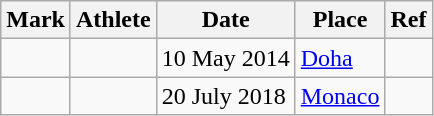<table class="wikitable">
<tr>
<th>Mark</th>
<th>Athlete</th>
<th>Date</th>
<th>Place</th>
<th>Ref</th>
</tr>
<tr>
<td></td>
<td></td>
<td>10 May 2014</td>
<td><a href='#'>Doha</a></td>
<td></td>
</tr>
<tr>
<td></td>
<td></td>
<td>20 July 2018</td>
<td><a href='#'>Monaco</a></td>
<td></td>
</tr>
</table>
